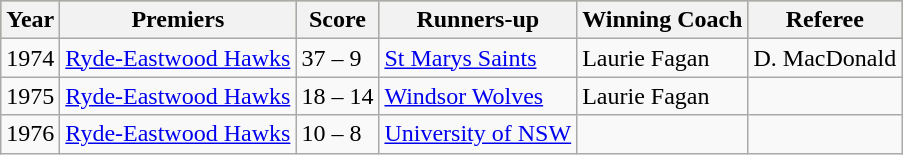<table class="wikitable">
<tr style="background:#bdb76b;">
<th>Year</th>
<th>Premiers</th>
<th>Score</th>
<th>Runners-up</th>
<th>Winning Coach</th>
<th>Referee</th>
</tr>
<tr>
<td>1974</td>
<td> <a href='#'>Ryde-Eastwood Hawks</a></td>
<td>37 – 9</td>
<td> <a href='#'>St Marys Saints</a></td>
<td>Laurie Fagan</td>
<td>D. MacDonald</td>
</tr>
<tr>
<td>1975</td>
<td> <a href='#'>Ryde-Eastwood Hawks</a></td>
<td>18 – 14</td>
<td> <a href='#'>Windsor Wolves</a></td>
<td>Laurie Fagan</td>
<td></td>
</tr>
<tr>
<td>1976</td>
<td> <a href='#'>Ryde-Eastwood Hawks</a></td>
<td>10 – 8</td>
<td> <a href='#'>University of NSW</a></td>
<td></td>
<td></td>
</tr>
</table>
